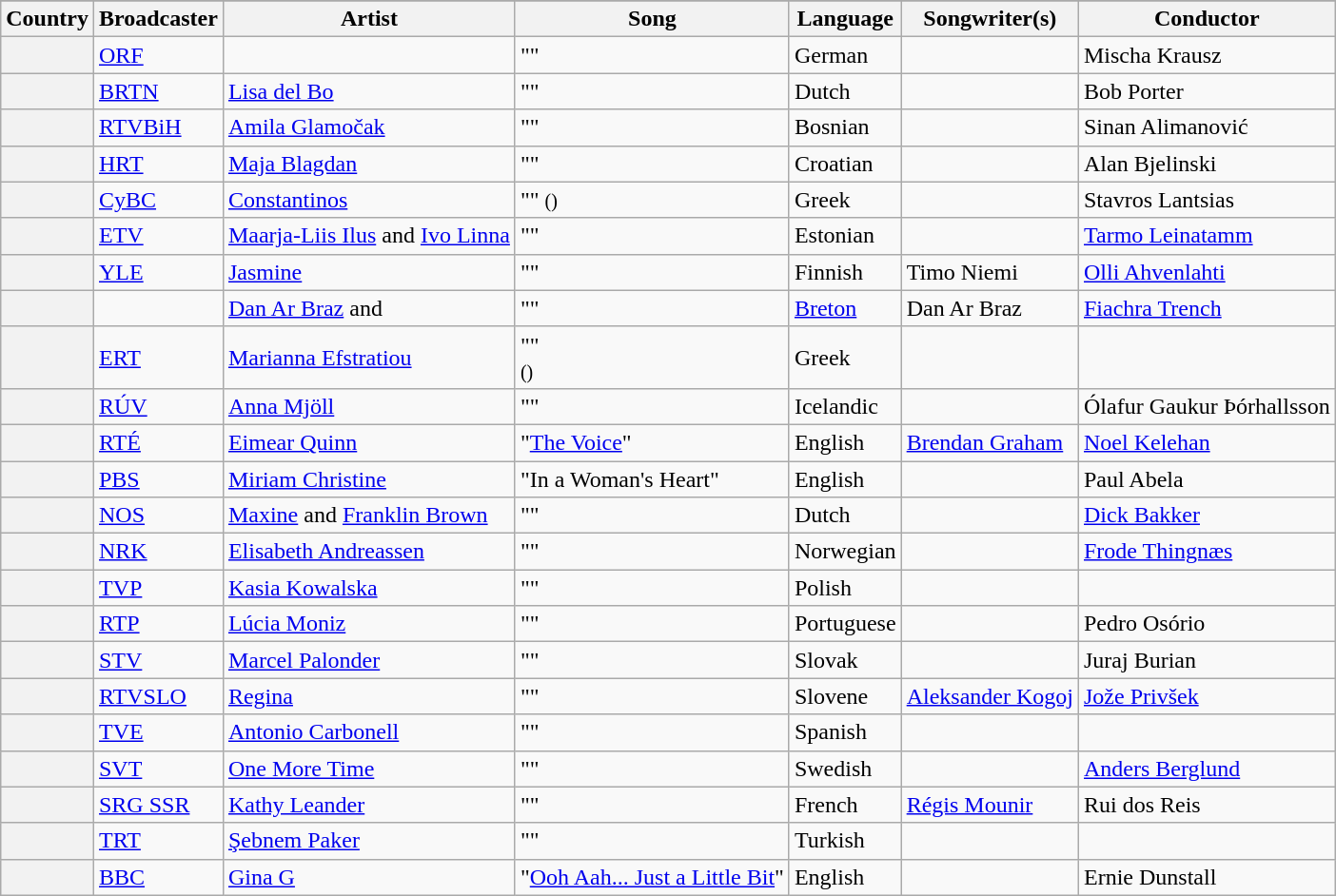<table class="wikitable plainrowheaders sticky-header">
<tr>
</tr>
<tr>
<th scope="col">Country</th>
<th scope="col">Broadcaster</th>
<th scope="col">Artist</th>
<th scope="col">Song</th>
<th scope="col">Language</th>
<th scope="col">Songwriter(s)</th>
<th scope="col">Conductor</th>
</tr>
<tr>
<th scope="row"></th>
<td><a href='#'>ORF</a></td>
<td></td>
<td>""</td>
<td>German</td>
<td></td>
<td>Mischa Krausz</td>
</tr>
<tr>
<th scope="row"></th>
<td><a href='#'>BRTN</a></td>
<td><a href='#'>Lisa del Bo</a></td>
<td>""</td>
<td>Dutch</td>
<td></td>
<td>Bob Porter</td>
</tr>
<tr>
<th scope="row"></th>
<td><a href='#'>RTVBiH</a></td>
<td><a href='#'>Amila Glamočak</a></td>
<td>""</td>
<td>Bosnian</td>
<td></td>
<td>Sinan Alimanović</td>
</tr>
<tr>
<th scope="row"></th>
<td><a href='#'>HRT</a></td>
<td><a href='#'>Maja Blagdan</a></td>
<td>""</td>
<td>Croatian</td>
<td></td>
<td>Alan Bjelinski</td>
</tr>
<tr>
<th scope="row"></th>
<td><a href='#'>CyBC</a></td>
<td><a href='#'>Constantinos</a></td>
<td>"" <small>()</small></td>
<td>Greek</td>
<td></td>
<td>Stavros Lantsias</td>
</tr>
<tr>
<th scope="row"></th>
<td><a href='#'>ETV</a></td>
<td><a href='#'>Maarja-Liis Ilus</a> and <a href='#'>Ivo Linna</a></td>
<td>""</td>
<td>Estonian</td>
<td></td>
<td><a href='#'>Tarmo Leinatamm</a></td>
</tr>
<tr>
<th scope="row"></th>
<td><a href='#'>YLE</a></td>
<td><a href='#'>Jasmine</a></td>
<td>""</td>
<td>Finnish</td>
<td>Timo Niemi</td>
<td><a href='#'>Olli Ahvenlahti</a></td>
</tr>
<tr>
<th scope="row"></th>
<td></td>
<td><a href='#'>Dan Ar Braz</a> and </td>
<td>""</td>
<td><a href='#'>Breton</a></td>
<td>Dan Ar Braz</td>
<td><a href='#'>Fiachra Trench</a></td>
</tr>
<tr>
<th scope="row"></th>
<td><a href='#'>ERT</a></td>
<td><a href='#'>Marianna Efstratiou</a></td>
<td>""<br><small>()</small></td>
<td>Greek</td>
<td></td>
<td></td>
</tr>
<tr>
<th scope="row"></th>
<td><a href='#'>RÚV</a></td>
<td><a href='#'>Anna Mjöll</a></td>
<td>""</td>
<td>Icelandic</td>
<td></td>
<td>Ólafur Gaukur Þórhallsson</td>
</tr>
<tr>
<th scope="row"></th>
<td><a href='#'>RTÉ</a></td>
<td><a href='#'>Eimear Quinn</a></td>
<td>"<a href='#'>The Voice</a>"</td>
<td>English</td>
<td><a href='#'>Brendan Graham</a></td>
<td><a href='#'>Noel Kelehan</a></td>
</tr>
<tr>
<th scope="row"></th>
<td><a href='#'>PBS</a></td>
<td><a href='#'>Miriam Christine</a></td>
<td>"In a Woman's Heart"</td>
<td>English</td>
<td></td>
<td>Paul Abela</td>
</tr>
<tr>
<th scope="row"></th>
<td><a href='#'>NOS</a></td>
<td><a href='#'>Maxine</a> and <a href='#'>Franklin Brown</a></td>
<td>""</td>
<td>Dutch</td>
<td></td>
<td><a href='#'>Dick Bakker</a></td>
</tr>
<tr>
<th scope="row"></th>
<td><a href='#'>NRK</a></td>
<td><a href='#'>Elisabeth Andreassen</a></td>
<td>""</td>
<td>Norwegian</td>
<td></td>
<td><a href='#'>Frode Thingnæs</a></td>
</tr>
<tr>
<th scope="row"></th>
<td><a href='#'>TVP</a></td>
<td><a href='#'>Kasia Kowalska</a></td>
<td>""</td>
<td>Polish</td>
<td></td>
<td></td>
</tr>
<tr>
<th scope="row"></th>
<td><a href='#'>RTP</a></td>
<td><a href='#'>Lúcia Moniz</a></td>
<td>""</td>
<td>Portuguese</td>
<td></td>
<td>Pedro Osório</td>
</tr>
<tr>
<th scope="row"></th>
<td><a href='#'>STV</a></td>
<td><a href='#'>Marcel Palonder</a></td>
<td>""</td>
<td>Slovak</td>
<td></td>
<td>Juraj Burian</td>
</tr>
<tr>
<th scope="row"></th>
<td><a href='#'>RTVSLO</a></td>
<td><a href='#'>Regina</a></td>
<td>""</td>
<td>Slovene</td>
<td><a href='#'>Aleksander Kogoj</a></td>
<td><a href='#'>Jože Privšek</a></td>
</tr>
<tr>
<th scope="row"></th>
<td><a href='#'>TVE</a></td>
<td><a href='#'>Antonio Carbonell</a></td>
<td>""</td>
<td>Spanish</td>
<td></td>
<td></td>
</tr>
<tr>
<th scope="row"></th>
<td><a href='#'>SVT</a></td>
<td><a href='#'>One More Time</a></td>
<td>""</td>
<td>Swedish</td>
<td></td>
<td><a href='#'>Anders Berglund</a></td>
</tr>
<tr>
<th scope="row"></th>
<td><a href='#'>SRG SSR</a></td>
<td><a href='#'>Kathy Leander</a></td>
<td>""</td>
<td>French</td>
<td><a href='#'>Régis Mounir</a></td>
<td>Rui dos Reis</td>
</tr>
<tr>
<th scope="row"></th>
<td><a href='#'>TRT</a></td>
<td><a href='#'>Şebnem Paker</a></td>
<td>""</td>
<td>Turkish</td>
<td></td>
<td></td>
</tr>
<tr>
<th scope="row"></th>
<td><a href='#'>BBC</a></td>
<td><a href='#'>Gina G</a></td>
<td>"<a href='#'>Ooh Aah... Just a Little Bit</a>"</td>
<td>English</td>
<td></td>
<td>Ernie Dunstall</td>
</tr>
</table>
